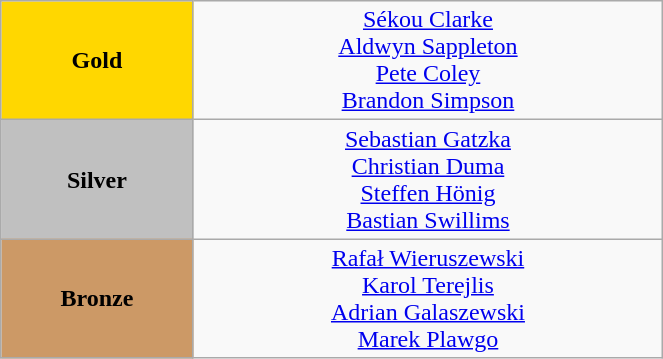<table class="wikitable" style="text-align:center; " width="35%">
<tr>
<td bgcolor="gold"><strong>Gold</strong></td>
<td><a href='#'>Sékou Clarke</a><br><a href='#'>Aldwyn Sappleton</a><br><a href='#'>Pete Coley</a><br><a href='#'>Brandon Simpson</a><br>  <small><em></em></small></td>
</tr>
<tr>
<td bgcolor="silver"><strong>Silver</strong></td>
<td><a href='#'>Sebastian Gatzka</a><br><a href='#'>Christian Duma</a><br><a href='#'>Steffen Hönig</a><br><a href='#'>Bastian Swillims</a><br>  <small><em></em></small></td>
</tr>
<tr>
<td bgcolor="CC9966"><strong>Bronze</strong></td>
<td><a href='#'>Rafał Wieruszewski</a><br><a href='#'>Karol Terejlis</a><br><a href='#'>Adrian Galaszewski</a><br><a href='#'>Marek Plawgo</a><br>  <small><em></em></small></td>
</tr>
</table>
